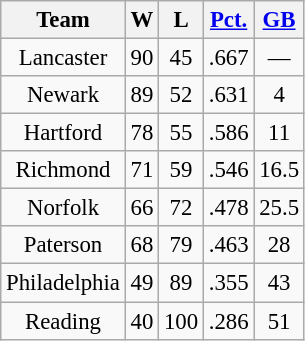<table class="wikitable" style="text-align:center; font-size: 95%;">
<tr>
<th>Team</th>
<th>W</th>
<th>L</th>
<th><a href='#'>Pct.</a></th>
<th><a href='#'>GB</a></th>
</tr>
<tr>
<td>Lancaster</td>
<td>90</td>
<td>45</td>
<td>.667</td>
<td>—</td>
</tr>
<tr>
<td>Newark</td>
<td>89</td>
<td>52</td>
<td>.631</td>
<td>4</td>
</tr>
<tr>
<td>Hartford</td>
<td>78</td>
<td>55</td>
<td>.586</td>
<td>11</td>
</tr>
<tr>
<td>Richmond</td>
<td>71</td>
<td>59</td>
<td>.546</td>
<td>16.5</td>
</tr>
<tr>
<td>Norfolk</td>
<td>66</td>
<td>72</td>
<td>.478</td>
<td>25.5</td>
</tr>
<tr>
<td>Paterson</td>
<td>68</td>
<td>79</td>
<td>.463</td>
<td>28</td>
</tr>
<tr>
<td>Philadelphia</td>
<td>49</td>
<td>89</td>
<td>.355</td>
<td>43</td>
</tr>
<tr>
<td>Reading</td>
<td>40</td>
<td>100</td>
<td>.286</td>
<td>51</td>
</tr>
</table>
